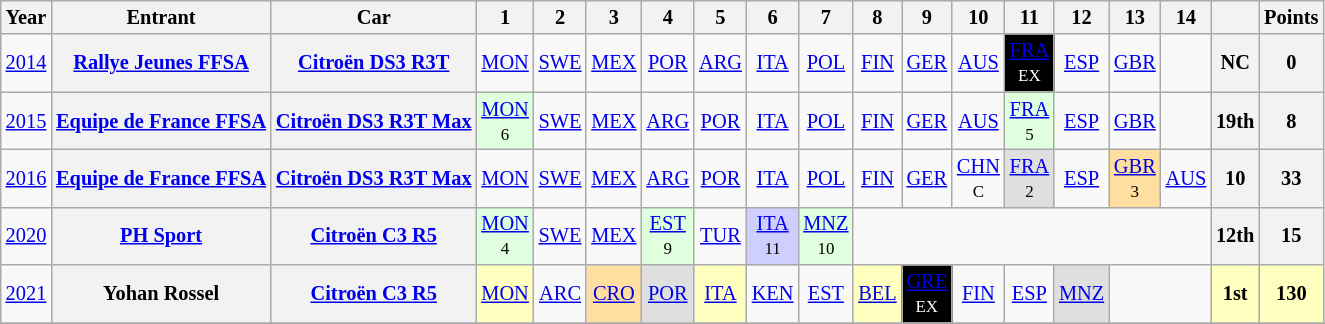<table class="wikitable" style="text-align:center; font-size:85%">
<tr>
<th>Year</th>
<th>Entrant</th>
<th>Car</th>
<th>1</th>
<th>2</th>
<th>3</th>
<th>4</th>
<th>5</th>
<th>6</th>
<th>7</th>
<th>8</th>
<th>9</th>
<th>10</th>
<th>11</th>
<th>12</th>
<th>13</th>
<th>14</th>
<th></th>
<th>Points</th>
</tr>
<tr>
<td><a href='#'>2014</a></td>
<th nowrap><a href='#'>Rallye Jeunes FFSA</a></th>
<th nowrap><a href='#'>Citroën DS3 R3T</a></th>
<td><a href='#'>MON</a></td>
<td><a href='#'>SWE</a></td>
<td><a href='#'>MEX</a></td>
<td><a href='#'>POR</a></td>
<td><a href='#'>ARG</a></td>
<td><a href='#'>ITA</a></td>
<td><a href='#'>POL</a></td>
<td><a href='#'>FIN</a></td>
<td><a href='#'>GER</a></td>
<td><a href='#'>AUS</a></td>
<td style="background:#000000; color:white"><a href='#'><span>FRA</span></a><br><small>EX</small></td>
<td><a href='#'>ESP</a></td>
<td><a href='#'>GBR</a></td>
<td></td>
<th>NC</th>
<th>0</th>
</tr>
<tr>
<td><a href='#'>2015</a></td>
<th nowrap><a href='#'>Equipe de France FFSA</a></th>
<th nowrap><a href='#'>Citroën DS3 R3T Max</a></th>
<td style="background:#DFFFDF;"><a href='#'>MON</a><br><small>6</small></td>
<td><a href='#'>SWE</a></td>
<td><a href='#'>MEX</a></td>
<td><a href='#'>ARG</a></td>
<td><a href='#'>POR</a></td>
<td><a href='#'>ITA</a></td>
<td><a href='#'>POL</a></td>
<td><a href='#'>FIN</a></td>
<td><a href='#'>GER</a></td>
<td><a href='#'>AUS</a></td>
<td style="background:#DFFFDF;"><a href='#'>FRA</a><br><small>5</small></td>
<td><a href='#'>ESP</a></td>
<td><a href='#'>GBR</a></td>
<td></td>
<th>19th</th>
<th>8</th>
</tr>
<tr>
<td><a href='#'>2016</a></td>
<th nowrap><a href='#'>Equipe de France FFSA</a></th>
<th nowrap><a href='#'>Citroën DS3 R3T Max</a></th>
<td><a href='#'>MON</a></td>
<td><a href='#'>SWE</a></td>
<td><a href='#'>MEX</a></td>
<td><a href='#'>ARG</a></td>
<td><a href='#'>POR</a></td>
<td><a href='#'>ITA</a></td>
<td><a href='#'>POL</a></td>
<td><a href='#'>FIN</a></td>
<td><a href='#'>GER</a></td>
<td><a href='#'>CHN</a><br><small>C</small></td>
<td style="background:#dfdfdf;"><a href='#'>FRA</a><br><small>2</small></td>
<td><a href='#'>ESP</a></td>
<td style="background:#FFDF9F;"><a href='#'>GBR</a><br><small>3</small></td>
<td><a href='#'>AUS</a></td>
<th>10</th>
<th>33</th>
</tr>
<tr>
<td><a href='#'>2020</a></td>
<th nowrap><a href='#'>PH Sport</a></th>
<th nowrap><a href='#'>Citroën C3 R5</a></th>
<td style="background:#DFFFDF;"><a href='#'>MON</a><br><small>4</small></td>
<td><a href='#'>SWE</a></td>
<td><a href='#'>MEX</a></td>
<td style="background:#DFFFDF;"><a href='#'>EST</a><br><small>9</small></td>
<td><a href='#'>TUR</a></td>
<td style="background:#CFCFFF;"><a href='#'>ITA</a><br><small>11</small></td>
<td style="background:#DFFFDF;"><a href='#'>MNZ</a><br><small>10</small></td>
<td colspan=7></td>
<th>12th</th>
<th>15</th>
</tr>
<tr>
<td><a href='#'>2021</a></td>
<th nowrap>Yohan Rossel</th>
<th nowrap><a href='#'>Citroën C3 R5</a></th>
<td style="background:#ffffbf;"><a href='#'>MON</a><br></td>
<td><a href='#'>ARC</a></td>
<td style="background:#FFDF9F;"><a href='#'>CRO</a><br></td>
<td style="background:#dfdfdf;"><a href='#'>POR</a><br></td>
<td style="background:#ffffbf;"><a href='#'>ITA</a><br></td>
<td><a href='#'>KEN</a></td>
<td><a href='#'>EST</a></td>
<td style="background:#ffffbf;"><a href='#'>BEL</a><br></td>
<td style="background:#000000; color:#ffffff"><a href='#'><span>GRE</span></a><br><small>EX</small></td>
<td><a href='#'>FIN</a></td>
<td><a href='#'>ESP</a></td>
<td style="background:#dfdfdf;"><a href='#'>MNZ</a><br></td>
<td colspan=2></td>
<th style="background:#ffffbf;">1st</th>
<th style="background:#ffffbf;">130</th>
</tr>
<tr>
</tr>
</table>
